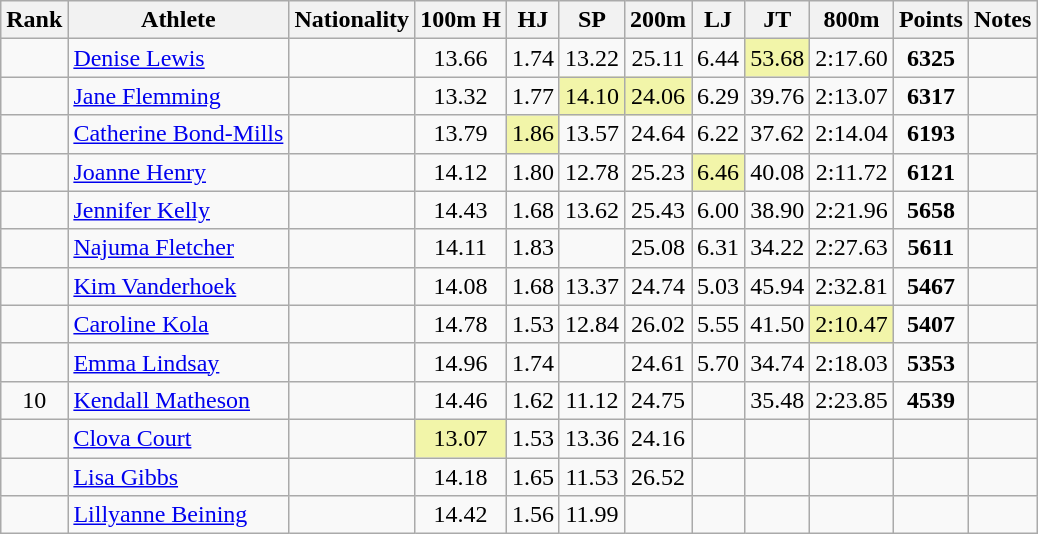<table class="wikitable sortable" style=" text-align:center">
<tr>
<th>Rank</th>
<th>Athlete</th>
<th>Nationality</th>
<th>100m H</th>
<th>HJ</th>
<th>SP</th>
<th>200m</th>
<th>LJ</th>
<th>JT</th>
<th>800m</th>
<th>Points</th>
<th>Notes</th>
</tr>
<tr>
<td></td>
<td align=left><a href='#'>Denise Lewis</a></td>
<td align=left></td>
<td>13.66</td>
<td>1.74</td>
<td>13.22</td>
<td>25.11</td>
<td>6.44</td>
<td bgcolor=#F2F5A9>53.68</td>
<td>2:17.60</td>
<td><strong>6325</strong></td>
<td></td>
</tr>
<tr>
<td></td>
<td align=left><a href='#'>Jane Flemming</a></td>
<td align=left></td>
<td>13.32</td>
<td>1.77</td>
<td bgcolor=#F2F5A9>14.10</td>
<td bgcolor=#F2F5A9>24.06</td>
<td>6.29</td>
<td>39.76</td>
<td>2:13.07</td>
<td><strong>6317</strong></td>
<td></td>
</tr>
<tr>
<td></td>
<td align=left><a href='#'>Catherine Bond-Mills</a></td>
<td align=left></td>
<td>13.79</td>
<td bgcolor=#F2F5A9>1.86</td>
<td>13.57</td>
<td>24.64</td>
<td>6.22</td>
<td>37.62</td>
<td>2:14.04</td>
<td><strong>6193</strong></td>
<td></td>
</tr>
<tr>
<td></td>
<td align=left><a href='#'>Joanne Henry</a></td>
<td align=left></td>
<td>14.12</td>
<td>1.80</td>
<td>12.78</td>
<td>25.23</td>
<td bgcolor=#F2F5A9>6.46</td>
<td>40.08</td>
<td>2:11.72</td>
<td><strong>6121</strong></td>
<td></td>
</tr>
<tr>
<td></td>
<td align=left><a href='#'>Jennifer Kelly</a></td>
<td align=left></td>
<td>14.43</td>
<td>1.68</td>
<td>13.62</td>
<td>25.43</td>
<td>6.00</td>
<td>38.90</td>
<td>2:21.96</td>
<td><strong>5658</strong></td>
<td></td>
</tr>
<tr>
<td></td>
<td align=left><a href='#'>Najuma Fletcher</a></td>
<td align=left></td>
<td>14.11</td>
<td>1.83</td>
<td></td>
<td>25.08</td>
<td>6.31</td>
<td>34.22</td>
<td>2:27.63</td>
<td><strong>5611</strong></td>
<td></td>
</tr>
<tr>
<td></td>
<td align=left><a href='#'>Kim Vanderhoek</a></td>
<td align=left></td>
<td>14.08</td>
<td>1.68</td>
<td>13.37</td>
<td>24.74</td>
<td>5.03</td>
<td>45.94</td>
<td>2:32.81</td>
<td><strong>5467</strong></td>
<td></td>
</tr>
<tr>
<td></td>
<td align=left><a href='#'>Caroline Kola</a></td>
<td align=left></td>
<td>14.78</td>
<td>1.53</td>
<td>12.84</td>
<td>26.02</td>
<td>5.55</td>
<td>41.50</td>
<td bgcolor=#F2F5A9>2:10.47</td>
<td><strong>5407</strong></td>
<td></td>
</tr>
<tr>
<td></td>
<td align=left><a href='#'>Emma Lindsay</a></td>
<td align=left></td>
<td>14.96</td>
<td>1.74</td>
<td></td>
<td>24.61</td>
<td>5.70</td>
<td>34.74</td>
<td>2:18.03</td>
<td><strong>5353</strong></td>
<td></td>
</tr>
<tr>
<td>10</td>
<td align=left><a href='#'>Kendall Matheson</a></td>
<td align=left></td>
<td>14.46</td>
<td>1.62</td>
<td>11.12</td>
<td>24.75</td>
<td></td>
<td>35.48</td>
<td>2:23.85</td>
<td><strong>4539</strong></td>
<td></td>
</tr>
<tr>
<td></td>
<td align=left><a href='#'>Clova Court</a></td>
<td align=left></td>
<td bgcolor=#F2F5A9>13.07</td>
<td>1.53</td>
<td>13.36</td>
<td>24.16</td>
<td></td>
<td></td>
<td></td>
<td><strong></strong></td>
<td></td>
</tr>
<tr>
<td></td>
<td align=left><a href='#'>Lisa Gibbs</a></td>
<td align=left></td>
<td>14.18</td>
<td>1.65</td>
<td>11.53</td>
<td>26.52</td>
<td></td>
<td></td>
<td></td>
<td><strong></strong></td>
<td></td>
</tr>
<tr>
<td></td>
<td align=left><a href='#'>Lillyanne Beining</a></td>
<td align=left></td>
<td>14.42</td>
<td>1.56</td>
<td>11.99</td>
<td></td>
<td></td>
<td></td>
<td></td>
<td><strong></strong></td>
<td></td>
</tr>
</table>
